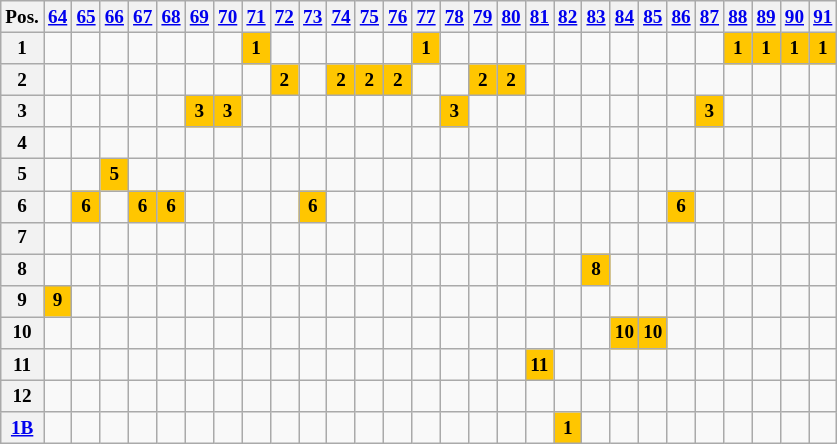<table class="wikitable" style="text-align: center; font-size:80%">
<tr>
<th>Pos.</th>
<th><a href='#'>64</a></th>
<th><a href='#'>65</a></th>
<th><a href='#'>66</a></th>
<th><a href='#'>67</a></th>
<th><a href='#'>68</a></th>
<th><a href='#'>69</a></th>
<th><a href='#'>70</a></th>
<th><a href='#'>71</a></th>
<th><a href='#'>72</a></th>
<th><a href='#'>73</a></th>
<th><a href='#'>74</a></th>
<th><a href='#'>75</a></th>
<th><a href='#'>76</a></th>
<th><a href='#'>77</a></th>
<th><a href='#'>78</a></th>
<th><a href='#'>79</a></th>
<th><a href='#'>80</a></th>
<th><a href='#'>81</a></th>
<th><a href='#'>82</a></th>
<th><a href='#'>83</a></th>
<th><a href='#'>84</a></th>
<th><a href='#'>85</a></th>
<th><a href='#'>86</a></th>
<th><a href='#'>87</a></th>
<th><a href='#'>88</a></th>
<th><a href='#'>89</a></th>
<th><a href='#'>90</a></th>
<th><a href='#'>91</a></th>
</tr>
<tr>
<th>1</th>
<td></td>
<td></td>
<td></td>
<td></td>
<td></td>
<td></td>
<td></td>
<td style="background:#FFC600;"><strong>1</strong></td>
<td></td>
<td></td>
<td></td>
<td></td>
<td></td>
<td style="background:#FFC600;"><strong>1</strong></td>
<td></td>
<td></td>
<td></td>
<td></td>
<td></td>
<td></td>
<td></td>
<td></td>
<td></td>
<td></td>
<td style="background:#FFC600;"><strong>1</strong></td>
<td style="background:#FFC600;"><strong>1</strong></td>
<td style="background:#FFC600;"><strong>1</strong></td>
<td style="background:#FFC600;"><strong>1</strong></td>
</tr>
<tr>
<th>2</th>
<td></td>
<td></td>
<td></td>
<td></td>
<td></td>
<td></td>
<td></td>
<td></td>
<td style="background:#FFC600;"><strong>2</strong></td>
<td></td>
<td style="background:#FFC600;"><strong>2</strong></td>
<td style="background:#FFC600;"><strong>2</strong></td>
<td style="background:#FFC600;"><strong>2</strong></td>
<td></td>
<td></td>
<td style="background:#FFC600;"><strong>2</strong></td>
<td style="background:#FFC600;"><strong>2</strong></td>
<td></td>
<td></td>
<td></td>
<td></td>
<td></td>
<td></td>
<td></td>
<td></td>
<td></td>
<td></td>
<td></td>
</tr>
<tr>
<th>3</th>
<td></td>
<td></td>
<td></td>
<td></td>
<td></td>
<td style="background:#FFC600;"><strong>3</strong></td>
<td style="background:#FFC600;"><strong>3</strong></td>
<td></td>
<td></td>
<td></td>
<td></td>
<td></td>
<td></td>
<td></td>
<td style="background:#FFC600;"><strong>3</strong></td>
<td></td>
<td></td>
<td></td>
<td></td>
<td></td>
<td></td>
<td></td>
<td></td>
<td style="background:#FFC600;"><strong>3</strong></td>
<td></td>
<td></td>
<td></td>
<td></td>
</tr>
<tr>
<th>4</th>
<td></td>
<td></td>
<td></td>
<td></td>
<td></td>
<td></td>
<td></td>
<td></td>
<td></td>
<td></td>
<td></td>
<td></td>
<td></td>
<td></td>
<td></td>
<td></td>
<td></td>
<td></td>
<td></td>
<td></td>
<td></td>
<td></td>
<td></td>
<td></td>
<td></td>
<td></td>
<td></td>
<td></td>
</tr>
<tr>
<th>5</th>
<td></td>
<td></td>
<td style="background:#FFC600;"><strong>5</strong></td>
<td></td>
<td></td>
<td></td>
<td></td>
<td></td>
<td></td>
<td></td>
<td></td>
<td></td>
<td></td>
<td></td>
<td></td>
<td></td>
<td></td>
<td></td>
<td></td>
<td></td>
<td></td>
<td></td>
<td></td>
<td></td>
<td></td>
<td></td>
<td></td>
<td></td>
</tr>
<tr>
<th>6</th>
<td></td>
<td style="background:#FFC600;"><strong>6</strong></td>
<td></td>
<td style="background:#FFC600;"><strong>6</strong></td>
<td style="background:#FFC600;"><strong>6</strong></td>
<td></td>
<td></td>
<td></td>
<td></td>
<td style="background:#FFC600;"><strong>6</strong></td>
<td></td>
<td></td>
<td></td>
<td></td>
<td></td>
<td></td>
<td></td>
<td></td>
<td></td>
<td></td>
<td></td>
<td></td>
<td style="background:#FFC600;"><strong>6</strong></td>
<td></td>
<td></td>
<td></td>
<td></td>
<td></td>
</tr>
<tr>
<th>7</th>
<td></td>
<td></td>
<td></td>
<td></td>
<td></td>
<td></td>
<td></td>
<td></td>
<td></td>
<td></td>
<td></td>
<td></td>
<td></td>
<td></td>
<td></td>
<td></td>
<td></td>
<td></td>
<td></td>
<td></td>
<td></td>
<td></td>
<td></td>
<td></td>
<td></td>
<td></td>
<td></td>
<td></td>
</tr>
<tr>
<th>8</th>
<td></td>
<td></td>
<td></td>
<td></td>
<td></td>
<td></td>
<td></td>
<td></td>
<td></td>
<td></td>
<td></td>
<td></td>
<td></td>
<td></td>
<td></td>
<td></td>
<td></td>
<td></td>
<td></td>
<td style="background:#FFC600;"><strong>8</strong></td>
<td></td>
<td></td>
<td></td>
<td></td>
<td></td>
<td></td>
<td></td>
<td></td>
</tr>
<tr>
<th>9</th>
<td style="background:#FFC600;"><strong>9</strong></td>
<td></td>
<td></td>
<td></td>
<td></td>
<td></td>
<td></td>
<td></td>
<td></td>
<td></td>
<td></td>
<td></td>
<td></td>
<td></td>
<td></td>
<td></td>
<td></td>
<td></td>
<td></td>
<td></td>
<td></td>
<td></td>
<td></td>
<td></td>
<td></td>
<td></td>
<td></td>
<td></td>
</tr>
<tr>
<th>10</th>
<td></td>
<td></td>
<td></td>
<td></td>
<td></td>
<td></td>
<td></td>
<td></td>
<td></td>
<td></td>
<td></td>
<td></td>
<td></td>
<td></td>
<td></td>
<td></td>
<td></td>
<td></td>
<td></td>
<td></td>
<td style="background:#FFC600;"><strong>10</strong></td>
<td style="background:#FFC600;"><strong>10</strong></td>
<td></td>
<td></td>
<td></td>
<td></td>
<td></td>
<td></td>
</tr>
<tr>
<th>11</th>
<td></td>
<td></td>
<td></td>
<td></td>
<td></td>
<td></td>
<td></td>
<td></td>
<td></td>
<td></td>
<td></td>
<td></td>
<td></td>
<td></td>
<td></td>
<td></td>
<td></td>
<td style="background:#FFC600;"><strong>11</strong></td>
<td></td>
<td></td>
<td></td>
<td></td>
<td></td>
<td></td>
<td></td>
<td></td>
<td></td>
<td></td>
</tr>
<tr>
<th>12</th>
<td></td>
<td></td>
<td></td>
<td></td>
<td></td>
<td></td>
<td></td>
<td></td>
<td></td>
<td></td>
<td></td>
<td></td>
<td></td>
<td></td>
<td></td>
<td></td>
<td></td>
<td></td>
<td></td>
<td></td>
<td></td>
<td></td>
<td></td>
<td></td>
<td></td>
<td></td>
<td></td>
<td></td>
</tr>
<tr>
<th><a href='#'>1B</a></th>
<td></td>
<td></td>
<td></td>
<td></td>
<td></td>
<td></td>
<td></td>
<td></td>
<td></td>
<td></td>
<td></td>
<td></td>
<td></td>
<td></td>
<td></td>
<td></td>
<td></td>
<td></td>
<td style="background:#FFC600;"><strong>1</strong></td>
<td></td>
<td></td>
<td></td>
<td></td>
<td></td>
<td></td>
<td></td>
<td></td>
<td></td>
</tr>
</table>
